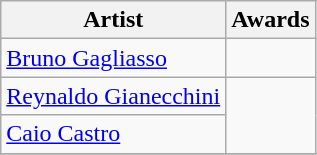<table class="wikitable">
<tr>
<th>Artist</th>
<th>Awards</th>
</tr>
<tr>
<td><a href='#'>Bruno Gagliasso</a></td>
<td></td>
</tr>
<tr>
<td><a href='#'>Reynaldo Gianecchini</a></td>
<td rowspan="2"></td>
</tr>
<tr>
<td><a href='#'>Caio Castro</a></td>
</tr>
<tr>
</tr>
</table>
